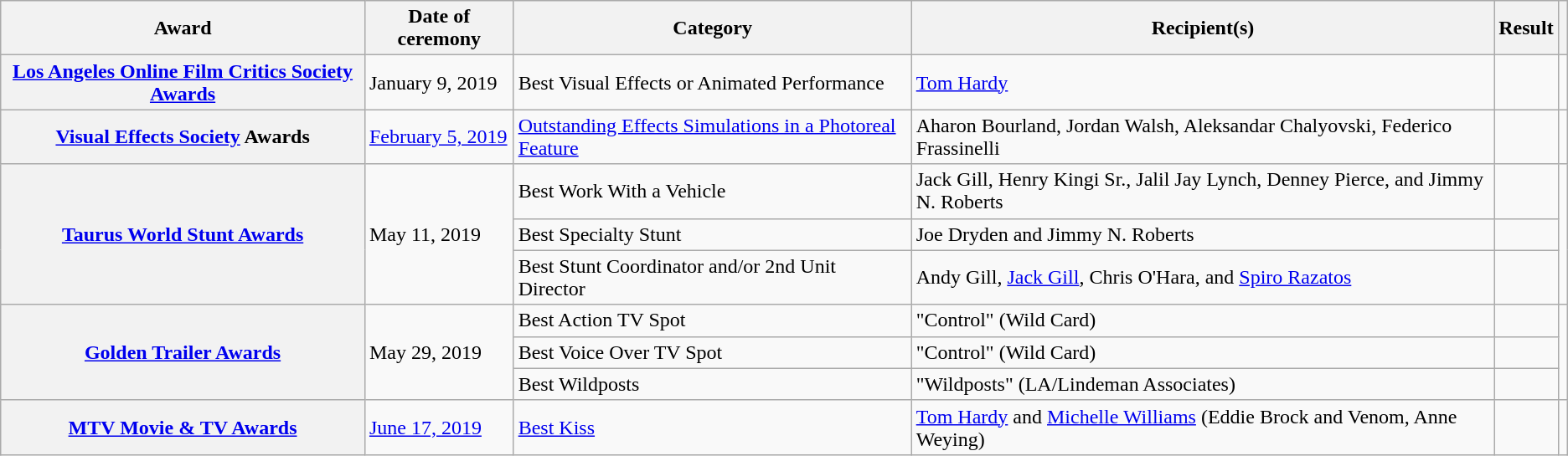<table class="wikitable plainrowheaders sortable">
<tr>
<th scope="col">Award</th>
<th scope="col">Date of ceremony</th>
<th scope="col">Category</th>
<th scope="col">Recipient(s)</th>
<th scope="col">Result</th>
<th scope="col" class="unsortable"></th>
</tr>
<tr>
<th scope="row"><a href='#'>Los Angeles Online Film Critics Society Awards</a></th>
<td>January 9, 2019</td>
<td>Best Visual Effects or Animated Performance</td>
<td><a href='#'>Tom Hardy</a></td>
<td></td>
<td style="text-align:center;"></td>
</tr>
<tr>
<th scope="row"><a href='#'>Visual Effects Society</a> Awards</th>
<td><a href='#'>February 5, 2019</a></td>
<td><a href='#'>Outstanding Effects Simulations in a Photoreal Feature</a></td>
<td>Aharon Bourland, Jordan Walsh, Aleksandar Chalyovski, Federico Frassinelli</td>
<td></td>
<td style="text-align:center;"></td>
</tr>
<tr>
<th scope="row" rowspan="3"><a href='#'>Taurus World Stunt Awards</a></th>
<td rowspan="3">May 11, 2019</td>
<td>Best Work With a Vehicle</td>
<td>Jack Gill, Henry Kingi Sr., Jalil Jay Lynch, Denney Pierce, and Jimmy N. Roberts</td>
<td></td>
<td style="text-align:center;" rowspan="3"></td>
</tr>
<tr>
<td>Best Specialty Stunt</td>
<td>Joe Dryden and Jimmy N. Roberts</td>
<td></td>
</tr>
<tr>
<td>Best Stunt Coordinator and/or 2nd Unit Director</td>
<td>Andy Gill, <a href='#'>Jack Gill</a>, Chris O'Hara, and <a href='#'>Spiro Razatos</a></td>
<td></td>
</tr>
<tr>
<th scope="row" rowspan="3"><a href='#'>Golden Trailer Awards</a></th>
<td rowspan="3">May 29, 2019</td>
<td>Best Action TV Spot</td>
<td>"Control" (Wild Card)</td>
<td></td>
<td style="text-align:center;" rowspan="3"></td>
</tr>
<tr>
<td>Best Voice Over TV Spot</td>
<td>"Control" (Wild Card)</td>
<td></td>
</tr>
<tr>
<td>Best Wildposts</td>
<td>"Wildposts" (LA/Lindeman Associates)</td>
<td></td>
</tr>
<tr>
<th scope="row"><a href='#'>MTV Movie & TV Awards</a></th>
<td><a href='#'>June 17, 2019</a></td>
<td><a href='#'>Best Kiss</a></td>
<td><a href='#'>Tom Hardy</a> and <a href='#'>Michelle Williams</a> (Eddie Brock and Venom, Anne Weying)</td>
<td></td>
<td style="text-align:center;"></td>
</tr>
</table>
